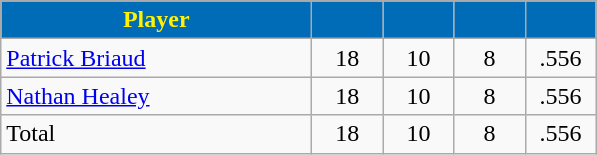<table class="wikitable" style="text-align:center">
<tr>
<th style="background:#006bb6; color:#fff200" width="200px">Player</th>
<th style="background:#006bb6; color:#fff200" width="40px"></th>
<th style="background:#006bb6; color:#fff200" width="40px"></th>
<th style="background:#006bb6; color:#fff200" width="40px"></th>
<th style="background:#006bb6; color:#fff200" width="40px"></th>
</tr>
<tr>
<td style="text-align:left"><a href='#'>Patrick Briaud</a></td>
<td>18</td>
<td>10</td>
<td>8</td>
<td>.556</td>
</tr>
<tr>
<td style="text-align:left"><a href='#'>Nathan Healey</a></td>
<td>18</td>
<td>10</td>
<td>8</td>
<td>.556</td>
</tr>
<tr>
<td style="text-align:left">Total</td>
<td>18</td>
<td>10</td>
<td>8</td>
<td>.556</td>
</tr>
</table>
